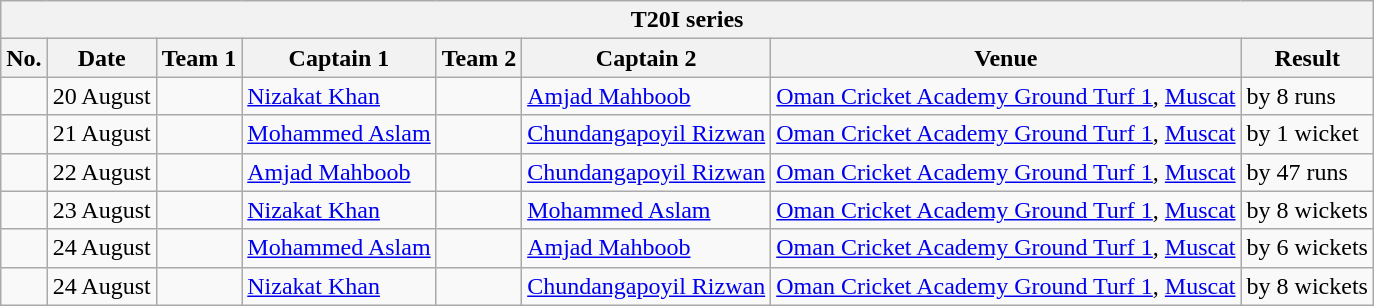<table class="wikitable">
<tr>
<th colspan="9">T20I series</th>
</tr>
<tr>
<th>No.</th>
<th>Date</th>
<th>Team 1</th>
<th>Captain 1</th>
<th>Team 2</th>
<th>Captain 2</th>
<th>Venue</th>
<th>Result</th>
</tr>
<tr>
<td></td>
<td>20 August</td>
<td></td>
<td><a href='#'>Nizakat Khan</a></td>
<td></td>
<td><a href='#'>Amjad Mahboob</a></td>
<td><a href='#'>Oman Cricket Academy Ground Turf 1</a>, <a href='#'>Muscat</a></td>
<td> by 8 runs</td>
</tr>
<tr>
<td></td>
<td>21 August</td>
<td></td>
<td><a href='#'>Mohammed Aslam</a></td>
<td></td>
<td><a href='#'>Chundangapoyil Rizwan</a></td>
<td><a href='#'>Oman Cricket Academy Ground Turf 1</a>, <a href='#'>Muscat</a></td>
<td> by 1 wicket</td>
</tr>
<tr>
<td></td>
<td>22 August</td>
<td></td>
<td><a href='#'>Amjad Mahboob</a></td>
<td></td>
<td><a href='#'>Chundangapoyil Rizwan</a></td>
<td><a href='#'>Oman Cricket Academy Ground Turf 1</a>, <a href='#'>Muscat</a></td>
<td> by 47 runs</td>
</tr>
<tr>
<td></td>
<td>23 August</td>
<td></td>
<td><a href='#'>Nizakat Khan</a></td>
<td></td>
<td><a href='#'>Mohammed Aslam</a></td>
<td><a href='#'>Oman Cricket Academy Ground Turf 1</a>, <a href='#'>Muscat</a></td>
<td> by 8 wickets</td>
</tr>
<tr>
<td></td>
<td>24 August</td>
<td></td>
<td><a href='#'>Mohammed Aslam</a></td>
<td></td>
<td><a href='#'>Amjad Mahboob</a></td>
<td><a href='#'>Oman Cricket Academy Ground Turf 1</a>, <a href='#'>Muscat</a></td>
<td> by 6 wickets</td>
</tr>
<tr>
<td></td>
<td>24 August</td>
<td></td>
<td><a href='#'>Nizakat Khan</a></td>
<td></td>
<td><a href='#'>Chundangapoyil Rizwan</a></td>
<td><a href='#'>Oman Cricket Academy Ground Turf 1</a>, <a href='#'>Muscat</a></td>
<td> by 8 wickets</td>
</tr>
</table>
